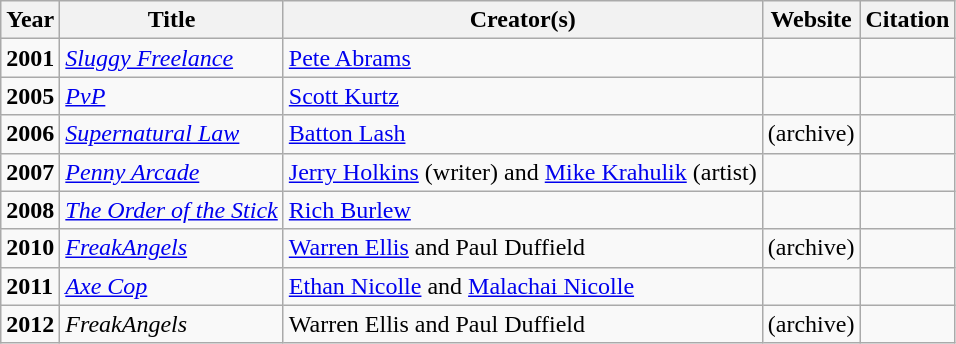<table class="wikitable" border="1">
<tr>
<th>Year</th>
<th>Title</th>
<th>Creator(s)</th>
<th>Website</th>
<th>Citation</th>
</tr>
<tr>
<td><strong>2001</strong></td>
<td><em><a href='#'>Sluggy Freelance</a></em></td>
<td><a href='#'>Pete Abrams</a></td>
<td></td>
<td></td>
</tr>
<tr>
<td><strong>2005</strong></td>
<td><em><a href='#'>PvP</a></em></td>
<td><a href='#'>Scott Kurtz</a></td>
<td></td>
<td></td>
</tr>
<tr>
<td><strong>2006</strong></td>
<td><em><a href='#'>Supernatural Law</a></em></td>
<td><a href='#'>Batton Lash</a></td>
<td> (archive)</td>
<td></td>
</tr>
<tr>
<td><strong>2007</strong></td>
<td><em><a href='#'>Penny Arcade</a></em></td>
<td><a href='#'>Jerry Holkins</a> (writer) and <a href='#'>Mike Krahulik</a> (artist)</td>
<td></td>
<td></td>
</tr>
<tr>
<td><strong>2008</strong></td>
<td><em><a href='#'>The Order of the Stick</a></em></td>
<td><a href='#'>Rich Burlew</a></td>
<td></td>
<td></td>
</tr>
<tr>
<td><strong>2010</strong></td>
<td><em><a href='#'>FreakAngels</a></em></td>
<td><a href='#'>Warren Ellis</a> and Paul Duffield</td>
<td> (archive)</td>
<td></td>
</tr>
<tr>
<td><strong>2011</strong></td>
<td><em><a href='#'>Axe Cop</a></em></td>
<td><a href='#'>Ethan Nicolle</a> and <a href='#'>Malachai Nicolle</a></td>
<td></td>
<td></td>
</tr>
<tr>
<td><strong>2012</strong></td>
<td><em>FreakAngels</em></td>
<td>Warren Ellis and Paul Duffield</td>
<td> (archive)</td>
<td></td>
</tr>
</table>
